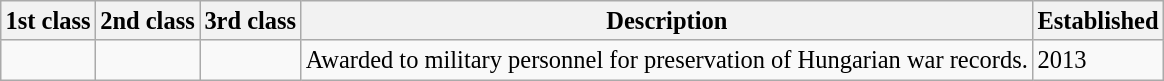<table class="wikitable" style="font-size:85%;">
<tr>
<th><big>1st class</big></th>
<th><big>2nd class</big></th>
<th><big>3rd class</big></th>
<th><big>Description</big></th>
<th><big>Established</big></th>
</tr>
<tr>
<td><big></big></td>
<td><big></big></td>
<td><big></big></td>
<td><big>Awarded to military personnel for preservation of Hungarian war records.</big></td>
<td><big>2013</big></td>
</tr>
</table>
